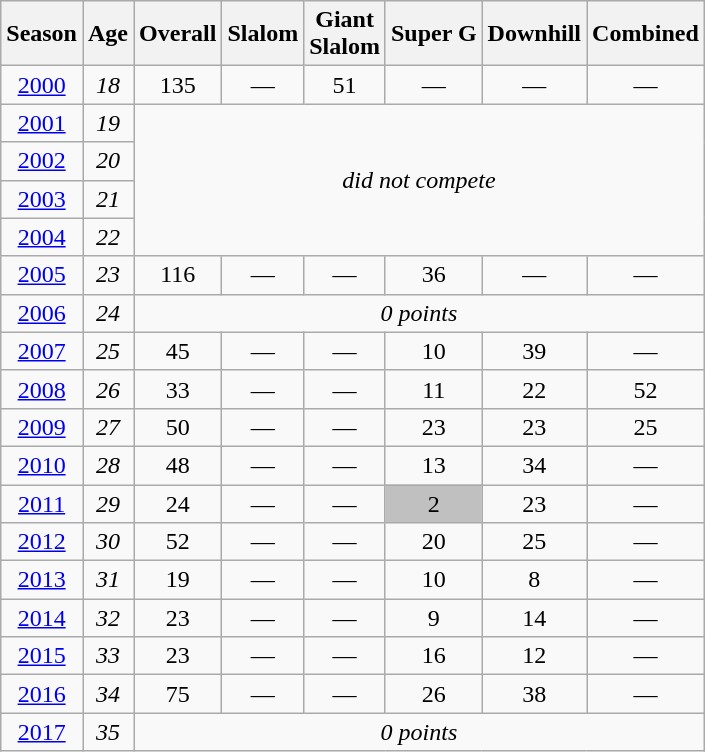<table class=wikitable style="text-align:center">
<tr>
<th>Season</th>
<th>Age</th>
<th>Overall</th>
<th>Slalom</th>
<th>Giant<br>Slalom</th>
<th>Super G</th>
<th>Downhill</th>
<th>Combined</th>
</tr>
<tr>
<td><a href='#'>2000</a></td>
<td><em>18</em></td>
<td>135</td>
<td>—</td>
<td>51</td>
<td>—</td>
<td>—</td>
<td>—</td>
</tr>
<tr>
<td><a href='#'>2001</a></td>
<td><em>19</em></td>
<td colspan=6 rowspan=4><em>did not compete</em></td>
</tr>
<tr>
<td><a href='#'>2002</a></td>
<td><em>20</em></td>
</tr>
<tr>
<td><a href='#'>2003</a></td>
<td><em>21</em></td>
</tr>
<tr>
<td><a href='#'>2004</a></td>
<td><em>22</em></td>
</tr>
<tr>
<td><a href='#'>2005</a></td>
<td><em>23</em></td>
<td>116</td>
<td>—</td>
<td>—</td>
<td>36</td>
<td>—</td>
<td>—</td>
</tr>
<tr>
<td><a href='#'>2006</a></td>
<td><em>24</em></td>
<td colspan=6><em>0 points</em></td>
</tr>
<tr>
<td><a href='#'>2007</a></td>
<td><em>25</em></td>
<td>45</td>
<td>—</td>
<td>—</td>
<td>10</td>
<td>39</td>
<td>—</td>
</tr>
<tr>
<td><a href='#'>2008</a></td>
<td><em>26</em></td>
<td>33</td>
<td>—</td>
<td>—</td>
<td>11</td>
<td>22</td>
<td>52</td>
</tr>
<tr>
<td><a href='#'>2009</a></td>
<td><em>27</em></td>
<td>50</td>
<td>—</td>
<td>—</td>
<td>23</td>
<td>23</td>
<td>25</td>
</tr>
<tr>
<td><a href='#'>2010</a></td>
<td><em>28</em></td>
<td>48</td>
<td>—</td>
<td>—</td>
<td>13</td>
<td>34</td>
<td>—</td>
</tr>
<tr>
<td><a href='#'>2011</a></td>
<td><em>29</em></td>
<td>24</td>
<td>—</td>
<td>—</td>
<td bgcolor="silver">2</td>
<td>23</td>
<td>—</td>
</tr>
<tr>
<td><a href='#'>2012</a></td>
<td><em>30</em></td>
<td>52</td>
<td>—</td>
<td>—</td>
<td>20</td>
<td>25</td>
<td>—</td>
</tr>
<tr>
<td><a href='#'>2013</a></td>
<td><em>31</em></td>
<td>19</td>
<td>—</td>
<td>—</td>
<td>10</td>
<td>8</td>
<td>—</td>
</tr>
<tr>
<td><a href='#'>2014</a></td>
<td><em>32</em></td>
<td>23</td>
<td>—</td>
<td>—</td>
<td>9</td>
<td>14</td>
<td>—</td>
</tr>
<tr>
<td><a href='#'>2015</a></td>
<td><em>33</em></td>
<td>23</td>
<td>—</td>
<td>—</td>
<td>16</td>
<td>12</td>
<td>—</td>
</tr>
<tr>
<td><a href='#'>2016</a></td>
<td><em>34</em></td>
<td>75</td>
<td>—</td>
<td>—</td>
<td>26</td>
<td>38</td>
<td>—</td>
</tr>
<tr>
<td><a href='#'>2017</a></td>
<td><em>35</em></td>
<td colspan=6><em>0 points</em></td>
</tr>
</table>
